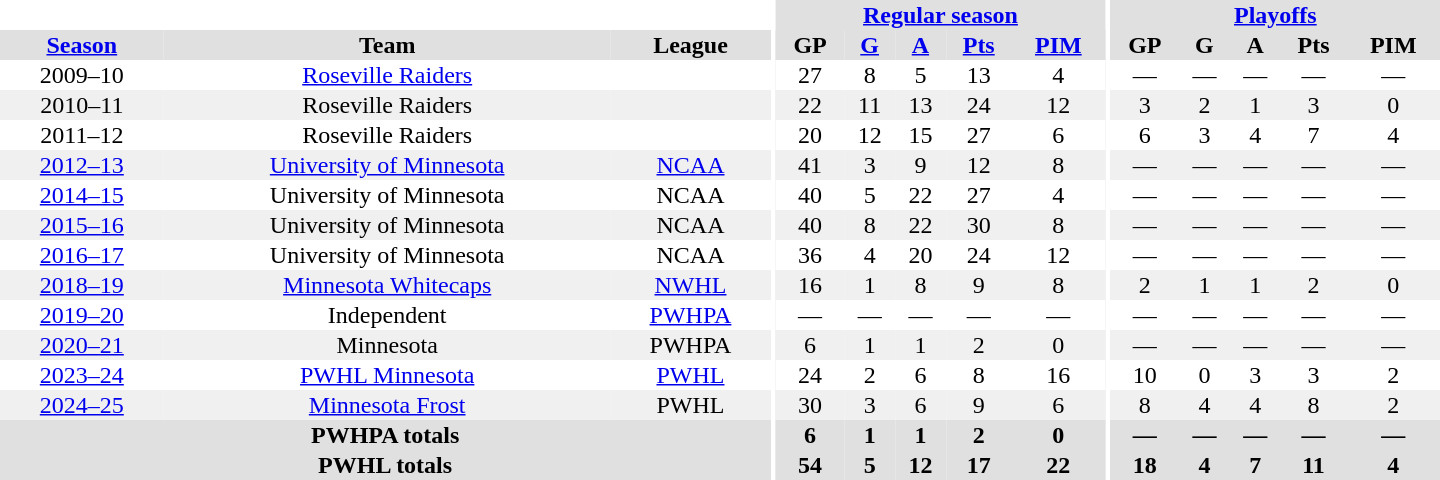<table border="0" cellpadding="1" cellspacing="0" style="text-align:center; width:60em">
<tr bgcolor="#e0e0e0">
<th colspan="3" bgcolor="#ffffff"></th>
<th rowspan="97" bgcolor="#ffffff"></th>
<th colspan="5"><a href='#'>Regular season</a></th>
<th rowspan="97" bgcolor="#ffffff"></th>
<th colspan="5"><a href='#'>Playoffs</a></th>
</tr>
<tr bgcolor="#e0e0e0">
<th><a href='#'>Season</a></th>
<th>Team</th>
<th>League</th>
<th>GP</th>
<th><a href='#'>G</a></th>
<th><a href='#'>A</a></th>
<th><a href='#'>Pts</a></th>
<th><a href='#'>PIM</a></th>
<th>GP</th>
<th>G</th>
<th>A</th>
<th>Pts</th>
<th>PIM</th>
</tr>
<tr>
<td>2009–10</td>
<td><a href='#'>Roseville Raiders</a></td>
<td></td>
<td>27</td>
<td>8</td>
<td>5</td>
<td>13</td>
<td>4</td>
<td>—</td>
<td>—</td>
<td>—</td>
<td>—</td>
<td>—</td>
</tr>
<tr bgcolor="#f0f0f0">
<td>2010–11</td>
<td>Roseville Raiders</td>
<td></td>
<td>22</td>
<td>11</td>
<td>13</td>
<td>24</td>
<td>12</td>
<td>3</td>
<td>2</td>
<td>1</td>
<td>3</td>
<td>0</td>
</tr>
<tr>
<td>2011–12</td>
<td>Roseville Raiders</td>
<td></td>
<td>20</td>
<td>12</td>
<td>15</td>
<td>27</td>
<td>6</td>
<td>6</td>
<td>3</td>
<td>4</td>
<td>7</td>
<td>4</td>
</tr>
<tr bgcolor="#f0f0f0">
<td><a href='#'>2012–13</a></td>
<td><a href='#'>University of Minnesota</a></td>
<td><a href='#'>NCAA</a></td>
<td>41</td>
<td>3</td>
<td>9</td>
<td>12</td>
<td>8</td>
<td>—</td>
<td>—</td>
<td>—</td>
<td>—</td>
<td>—</td>
</tr>
<tr>
<td><a href='#'>2014–15</a></td>
<td>University of Minnesota</td>
<td>NCAA</td>
<td>40</td>
<td>5</td>
<td>22</td>
<td>27</td>
<td>4</td>
<td>—</td>
<td>—</td>
<td>—</td>
<td>—</td>
<td>—</td>
</tr>
<tr bgcolor="#f0f0f0">
<td><a href='#'>2015–16</a></td>
<td>University of Minnesota</td>
<td>NCAA</td>
<td>40</td>
<td>8</td>
<td>22</td>
<td>30</td>
<td>8</td>
<td>—</td>
<td>—</td>
<td>—</td>
<td>—</td>
<td>—</td>
</tr>
<tr>
<td><a href='#'>2016–17</a></td>
<td>University of Minnesota</td>
<td>NCAA</td>
<td>36</td>
<td>4</td>
<td>20</td>
<td>24</td>
<td>12</td>
<td>—</td>
<td>—</td>
<td>—</td>
<td>—</td>
<td>—</td>
</tr>
<tr bgcolor="#f0f0f0">
<td><a href='#'>2018–19</a></td>
<td><a href='#'>Minnesota Whitecaps</a></td>
<td><a href='#'>NWHL</a></td>
<td>16</td>
<td>1</td>
<td>8</td>
<td>9</td>
<td>8</td>
<td>2</td>
<td>1</td>
<td>1</td>
<td>2</td>
<td>0</td>
</tr>
<tr>
<td><a href='#'>2019–20</a></td>
<td>Independent</td>
<td><a href='#'>PWHPA</a></td>
<td>—</td>
<td>—</td>
<td>—</td>
<td>—</td>
<td>—</td>
<td>—</td>
<td>—</td>
<td>—</td>
<td>—</td>
<td>—</td>
</tr>
<tr bgcolor="#f0f0f0">
<td><a href='#'>2020–21</a></td>
<td>Minnesota</td>
<td>PWHPA</td>
<td>6</td>
<td>1</td>
<td>1</td>
<td>2</td>
<td>0</td>
<td>—</td>
<td>—</td>
<td>—</td>
<td>—</td>
<td>—</td>
</tr>
<tr>
<td><a href='#'>2023–24</a></td>
<td><a href='#'>PWHL Minnesota</a></td>
<td><a href='#'>PWHL</a></td>
<td>24</td>
<td>2</td>
<td>6</td>
<td>8</td>
<td>16</td>
<td>10</td>
<td>0</td>
<td>3</td>
<td>3</td>
<td>2</td>
</tr>
<tr bgcolor="#f0f0f0">
<td><a href='#'>2024–25</a></td>
<td><a href='#'>Minnesota Frost</a></td>
<td>PWHL</td>
<td>30</td>
<td>3</td>
<td>6</td>
<td>9</td>
<td>6</td>
<td>8</td>
<td>4</td>
<td>4</td>
<td>8</td>
<td>2</td>
</tr>
<tr bgcolor="#e0e0e0">
<th colspan="3">PWHPA totals</th>
<th>6</th>
<th>1</th>
<th>1</th>
<th>2</th>
<th>0</th>
<th>—</th>
<th>—</th>
<th>—</th>
<th>—</th>
<th>—</th>
</tr>
<tr bgcolor="#e0e0e0">
<th colspan="3">PWHL totals</th>
<th>54</th>
<th>5</th>
<th>12</th>
<th>17</th>
<th>22</th>
<th>18</th>
<th>4</th>
<th>7</th>
<th>11</th>
<th>4</th>
</tr>
</table>
